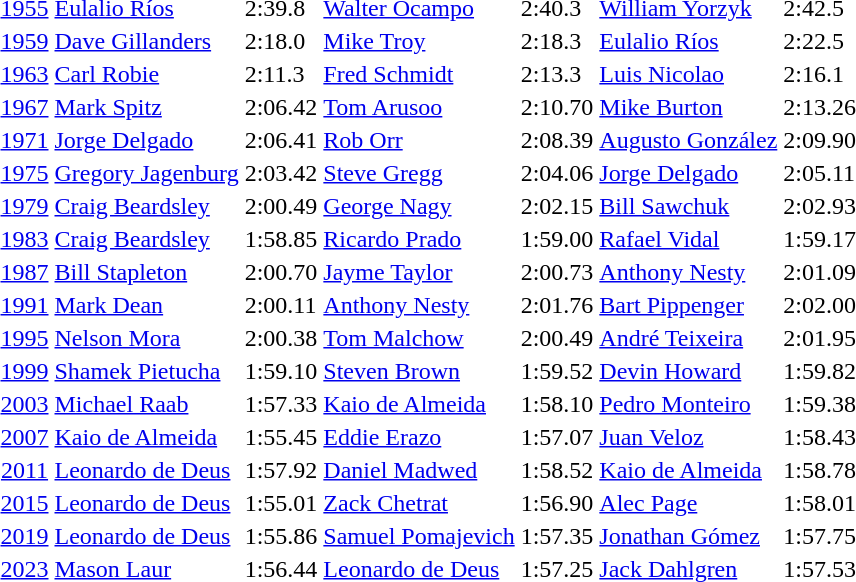<table>
<tr>
<td align=center><a href='#'>1955</a></td>
<td> <a href='#'>Eulalio Ríos</a></td>
<td>2:39.8</td>
<td> <a href='#'>Walter Ocampo</a></td>
<td>2:40.3</td>
<td> <a href='#'>William Yorzyk</a></td>
<td>2:42.5</td>
</tr>
<tr>
<td align=center><a href='#'>1959</a></td>
<td> <a href='#'>Dave Gillanders</a></td>
<td>2:18.0</td>
<td> <a href='#'>Mike Troy</a></td>
<td>2:18.3</td>
<td> <a href='#'>Eulalio Ríos</a></td>
<td>2:22.5</td>
</tr>
<tr>
<td align=center><a href='#'>1963</a></td>
<td> <a href='#'>Carl Robie</a></td>
<td>2:11.3</td>
<td> <a href='#'>Fred Schmidt</a></td>
<td>2:13.3</td>
<td> <a href='#'>Luis Nicolao</a></td>
<td>2:16.1</td>
</tr>
<tr>
<td align=center><a href='#'>1967</a></td>
<td> <a href='#'>Mark Spitz</a></td>
<td>2:06.42</td>
<td> <a href='#'>Tom Arusoo</a></td>
<td>2:10.70</td>
<td> <a href='#'>Mike Burton</a></td>
<td>2:13.26</td>
</tr>
<tr>
<td align=center><a href='#'>1971</a></td>
<td> <a href='#'>Jorge Delgado</a></td>
<td>2:06.41</td>
<td> <a href='#'>Rob Orr</a></td>
<td>2:08.39</td>
<td> <a href='#'>Augusto González</a></td>
<td>2:09.90</td>
</tr>
<tr>
<td align=center><a href='#'>1975</a></td>
<td> <a href='#'>Gregory Jagenburg</a></td>
<td>2:03.42</td>
<td> <a href='#'>Steve Gregg</a></td>
<td>2:04.06</td>
<td> <a href='#'>Jorge Delgado</a></td>
<td>2:05.11</td>
</tr>
<tr>
<td align=center><a href='#'>1979</a></td>
<td> <a href='#'>Craig Beardsley</a></td>
<td>2:00.49</td>
<td> <a href='#'>George Nagy</a></td>
<td>2:02.15</td>
<td> <a href='#'>Bill Sawchuk</a></td>
<td>2:02.93</td>
</tr>
<tr>
<td align=center><a href='#'>1983</a></td>
<td> <a href='#'>Craig Beardsley</a></td>
<td>1:58.85</td>
<td> <a href='#'>Ricardo Prado</a></td>
<td>1:59.00</td>
<td> <a href='#'>Rafael Vidal</a></td>
<td>1:59.17</td>
</tr>
<tr>
<td align=center><a href='#'>1987</a></td>
<td> <a href='#'>Bill Stapleton</a></td>
<td>2:00.70</td>
<td> <a href='#'>Jayme Taylor</a></td>
<td>2:00.73</td>
<td> <a href='#'>Anthony Nesty</a></td>
<td>2:01.09</td>
</tr>
<tr>
<td align=center><a href='#'>1991</a></td>
<td> <a href='#'>Mark Dean</a></td>
<td>2:00.11</td>
<td> <a href='#'>Anthony Nesty</a></td>
<td>2:01.76</td>
<td> <a href='#'>Bart Pippenger</a></td>
<td>2:02.00</td>
</tr>
<tr>
<td align=center><a href='#'>1995</a></td>
<td> <a href='#'>Nelson Mora</a></td>
<td>2:00.38</td>
<td> <a href='#'>Tom Malchow</a></td>
<td>2:00.49</td>
<td> <a href='#'>André Teixeira</a></td>
<td>2:01.95</td>
</tr>
<tr>
<td align=center><a href='#'>1999</a></td>
<td> <a href='#'>Shamek Pietucha</a></td>
<td>1:59.10</td>
<td> <a href='#'>Steven Brown</a></td>
<td>1:59.52</td>
<td> <a href='#'>Devin Howard</a></td>
<td>1:59.82</td>
</tr>
<tr>
<td align=center><a href='#'>2003</a></td>
<td> <a href='#'>Michael Raab</a></td>
<td>1:57.33</td>
<td> <a href='#'>Kaio de Almeida</a></td>
<td>1:58.10</td>
<td> <a href='#'>Pedro Monteiro</a></td>
<td>1:59.38</td>
</tr>
<tr>
<td align=center><a href='#'>2007</a></td>
<td> <a href='#'>Kaio de Almeida</a></td>
<td>1:55.45</td>
<td> <a href='#'>Eddie Erazo</a></td>
<td>1:57.07</td>
<td> <a href='#'>Juan Veloz</a></td>
<td>1:58.43</td>
</tr>
<tr>
<td align=center><a href='#'>2011</a></td>
<td> <a href='#'>Leonardo de Deus</a></td>
<td>1:57.92</td>
<td> <a href='#'>Daniel Madwed</a></td>
<td>1:58.52</td>
<td> <a href='#'>Kaio de Almeida</a></td>
<td>1:58.78</td>
</tr>
<tr>
<td align=center><a href='#'>2015</a></td>
<td> <a href='#'>Leonardo de Deus</a></td>
<td>1:55.01</td>
<td> <a href='#'>Zack Chetrat</a></td>
<td>1:56.90</td>
<td> <a href='#'>Alec Page</a></td>
<td>1:58.01</td>
</tr>
<tr>
<td align=center><a href='#'>2019</a></td>
<td> <a href='#'>Leonardo de Deus</a></td>
<td>1:55.86</td>
<td> <a href='#'>Samuel Pomajevich</a></td>
<td>1:57.35</td>
<td> <a href='#'>Jonathan Gómez</a></td>
<td>1:57.75</td>
</tr>
<tr>
<td align=center><a href='#'>2023</a></td>
<td> <a href='#'>Mason Laur</a></td>
<td>1:56.44</td>
<td> <a href='#'>Leonardo de Deus</a></td>
<td>1:57.25</td>
<td> <a href='#'>Jack Dahlgren</a></td>
<td>1:57.53</td>
</tr>
</table>
